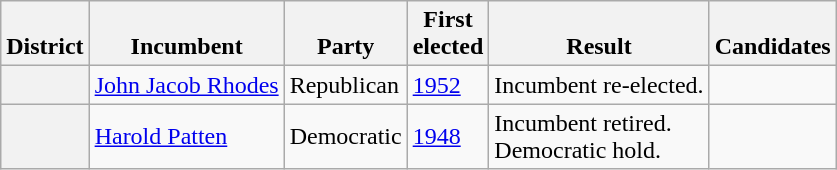<table class=wikitable>
<tr valign=bottom>
<th>District</th>
<th>Incumbent</th>
<th>Party</th>
<th>First<br>elected</th>
<th>Result</th>
<th>Candidates</th>
</tr>
<tr>
<th></th>
<td><a href='#'>John Jacob Rhodes</a></td>
<td>Republican</td>
<td><a href='#'>1952</a></td>
<td>Incumbent re-elected.</td>
<td nowrap></td>
</tr>
<tr>
<th></th>
<td><a href='#'>Harold Patten</a></td>
<td>Democratic</td>
<td><a href='#'>1948</a></td>
<td>Incumbent retired.<br>Democratic hold.</td>
<td nowrap></td>
</tr>
</table>
